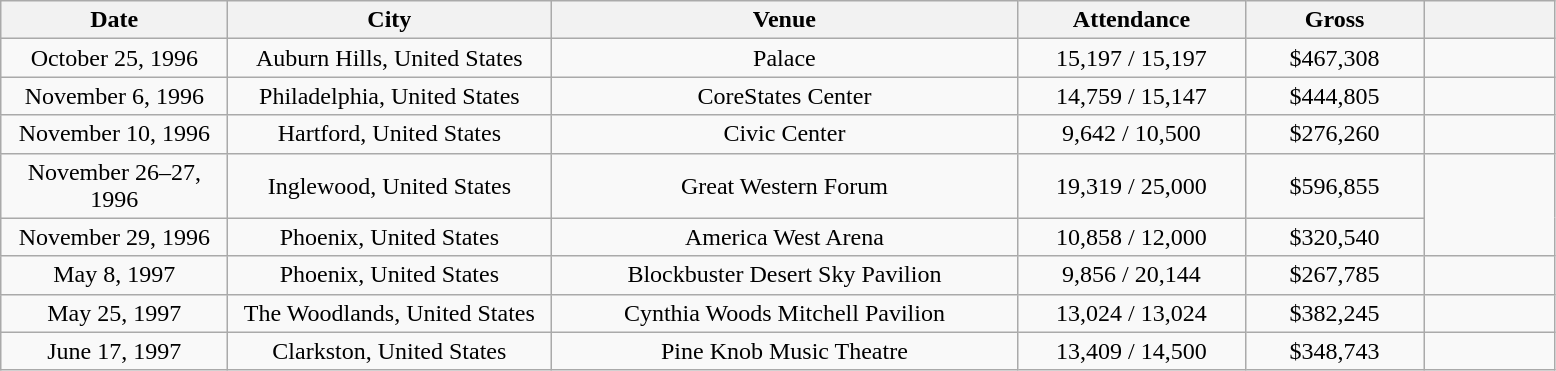<table class="wikitable sortable plainrowheaders" style="text-align:center;">
<tr>
<th scope="col" style="width:9em;">Date</th>
<th scope="col" style="width:13em;">City</th>
<th scope="col" style="width:19em;">Venue</th>
<th scope="col" style="width:9em;">Attendance</th>
<th scope="col" style="width:7em;">Gross</th>
<th scope="col" style="width:5em;" class="unsortable"></th>
</tr>
<tr>
<td>October 25, 1996</td>
<td>Auburn Hills, United States</td>
<td>Palace</td>
<td>15,197 / 15,197</td>
<td>$467,308</td>
<td></td>
</tr>
<tr>
<td>November 6, 1996</td>
<td>Philadelphia, United States</td>
<td>CoreStates Center</td>
<td>14,759 / 15,147</td>
<td>$444,805</td>
<td></td>
</tr>
<tr>
<td>November 10, 1996</td>
<td>Hartford, United States</td>
<td>Civic Center</td>
<td>9,642 / 10,500</td>
<td>$276,260</td>
<td></td>
</tr>
<tr>
<td>November 26–27, 1996</td>
<td>Inglewood, United States</td>
<td>Great Western Forum</td>
<td>19,319 / 25,000</td>
<td>$596,855</td>
<td rowspan="2"></td>
</tr>
<tr>
<td>November 29, 1996</td>
<td>Phoenix, United States</td>
<td>America West Arena</td>
<td>10,858 / 12,000</td>
<td>$320,540</td>
</tr>
<tr>
<td>May 8, 1997</td>
<td>Phoenix, United States</td>
<td>Blockbuster Desert Sky Pavilion</td>
<td>9,856 / 20,144</td>
<td>$267,785</td>
<td></td>
</tr>
<tr>
<td>May 25, 1997</td>
<td>The Woodlands, United States</td>
<td>Cynthia Woods Mitchell Pavilion</td>
<td>13,024 / 13,024</td>
<td>$382,245</td>
<td></td>
</tr>
<tr>
<td>June 17, 1997</td>
<td>Clarkston, United States</td>
<td>Pine Knob Music Theatre</td>
<td>13,409 / 14,500</td>
<td>$348,743</td>
<td></td>
</tr>
</table>
